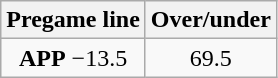<table class="wikitable">
<tr align="center">
<th style=>Pregame line</th>
<th style=>Over/under</th>
</tr>
<tr align="center">
<td><strong>APP</strong> −13.5</td>
<td>69.5</td>
</tr>
</table>
